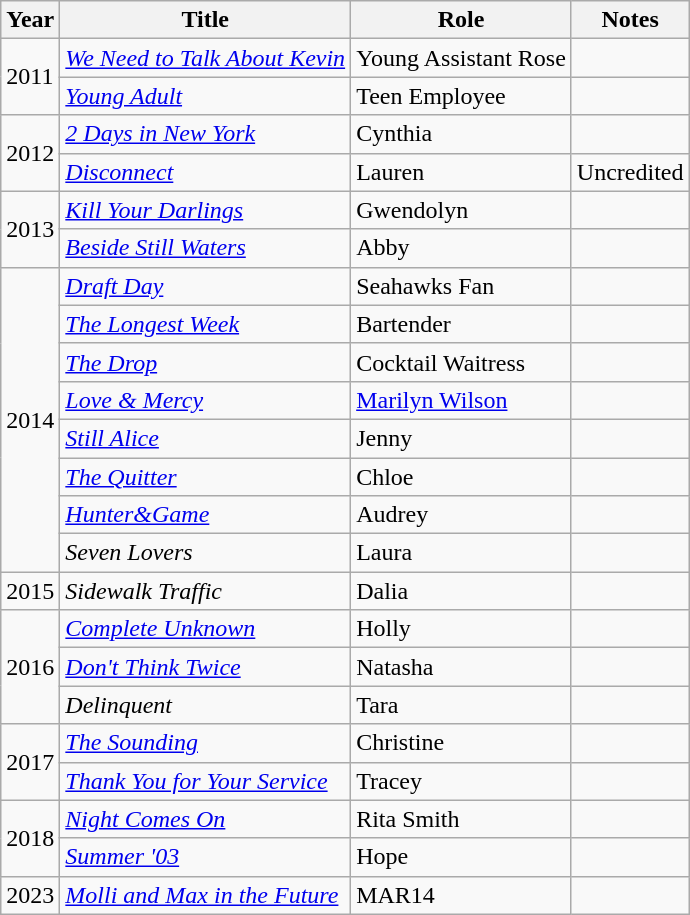<table class="wikitable sortable">
<tr>
<th scope="col">Year</th>
<th scope="col">Title</th>
<th scope="col">Role</th>
<th scope="col">Notes</th>
</tr>
<tr>
<td rowspan="2">2011</td>
<td scope="row"><a href='#'><em>We Need to Talk About Kevin</em></a></td>
<td>Young Assistant Rose</td>
<td></td>
</tr>
<tr>
<td scope="row"><a href='#'><em>Young Adult</em></a></td>
<td>Teen Employee</td>
<td></td>
</tr>
<tr>
<td rowspan="2">2012</td>
<td scope="row"><em><a href='#'>2 Days in New York</a></em></td>
<td>Cynthia</td>
<td></td>
</tr>
<tr>
<td scope="row"><a href='#'><em>Disconnect</em></a></td>
<td>Lauren</td>
<td>Uncredited</td>
</tr>
<tr>
<td rowspan="2">2013</td>
<td scope="row"><a href='#'><em>Kill Your Darlings</em></a></td>
<td>Gwendolyn</td>
<td></td>
</tr>
<tr>
<td scope="row"><a href='#'><em>Beside Still Waters</em></a></td>
<td>Abby</td>
<td></td>
</tr>
<tr>
<td rowspan="8">2014</td>
<td scope="row"><em><a href='#'>Draft Day</a></em></td>
<td>Seahawks Fan</td>
<td></td>
</tr>
<tr>
<td scope="row"><em><a href='#'>The Longest Week</a></em></td>
<td>Bartender</td>
<td></td>
</tr>
<tr>
<td scope="row"><a href='#'><em>The Drop</em></a></td>
<td>Cocktail Waitress</td>
<td></td>
</tr>
<tr>
<td scope="row"><a href='#'><em>Love & Mercy</em></a></td>
<td><a href='#'>Marilyn Wilson</a></td>
<td></td>
</tr>
<tr>
<td scope="row"><em><a href='#'>Still Alice</a></em></td>
<td>Jenny</td>
<td></td>
</tr>
<tr>
<td scope="row"><a href='#'><em>The Quitter</em></a></td>
<td>Chloe</td>
<td></td>
</tr>
<tr>
<td scope="row"><em><a href='#'>Hunter&Game</a></em></td>
<td>Audrey</td>
<td></td>
</tr>
<tr>
<td scope="row"><em>Seven Lovers</em></td>
<td>Laura</td>
<td></td>
</tr>
<tr>
<td>2015</td>
<td scope="row"><em>Sidewalk Traffic</em></td>
<td>Dalia</td>
<td></td>
</tr>
<tr>
<td rowspan="3">2016</td>
<td scope="row"><em><a href='#'>Complete Unknown</a></em></td>
<td>Holly</td>
<td></td>
</tr>
<tr>
<td scope="row"><em><a href='#'>Don't Think Twice</a></em></td>
<td>Natasha</td>
<td></td>
</tr>
<tr>
<td scope="row"><em>Delinquent</em></td>
<td>Tara</td>
<td></td>
</tr>
<tr>
<td rowspan="2">2017</td>
<td scope="row"><em><a href='#'>The Sounding</a></em></td>
<td>Christine</td>
<td></td>
</tr>
<tr>
<td scope="row"><a href='#'><em>Thank You for Your Service</em></a></td>
<td>Tracey</td>
<td></td>
</tr>
<tr>
<td rowspan="2">2018</td>
<td scope="row"><em><a href='#'>Night Comes On</a></em></td>
<td>Rita Smith</td>
<td></td>
</tr>
<tr>
<td scope="row"><em><a href='#'>Summer '03</a></em></td>
<td>Hope</td>
<td></td>
</tr>
<tr>
<td>2023</td>
<td scope="row"><em><a href='#'>Molli and Max in the Future</a></em></td>
<td>MAR14</td>
<td></td>
</tr>
</table>
